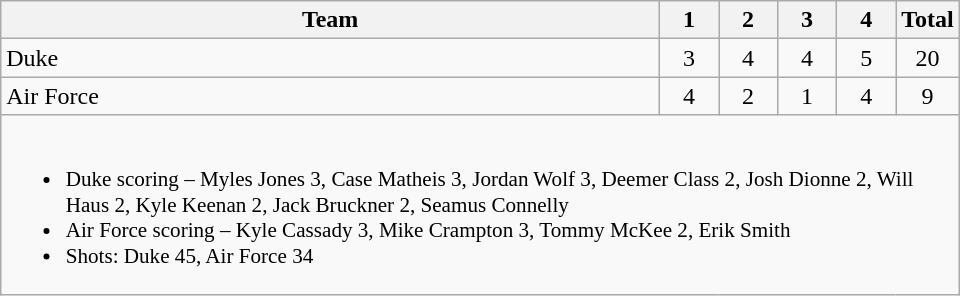<table class="wikitable" style="text-align:center; max-width:40em">
<tr>
<th>Team</th>
<th style="width:2em">1</th>
<th style="width:2em">2</th>
<th style="width:2em">3</th>
<th style="width:2em">4</th>
<th style="width:2em">Total</th>
</tr>
<tr>
<td style="text-align:left">Duke</td>
<td>3</td>
<td>4</td>
<td>4</td>
<td>5</td>
<td>20</td>
</tr>
<tr>
<td style="text-align:left">Air Force</td>
<td>4</td>
<td>2</td>
<td>1</td>
<td>4</td>
<td>9</td>
</tr>
<tr>
<td colspan=6 style="text-align:left; font-size:88%;"><br><ul><li>Duke scoring – Myles Jones 3, Case Matheis 3, Jordan Wolf 3, Deemer Class 2, Josh Dionne 2, Will Haus 2, Kyle Keenan 2, Jack Bruckner 2, Seamus Connelly</li><li>Air Force scoring – Kyle Cassady 3, Mike Crampton 3, Tommy McKee 2, Erik Smith</li><li>Shots: Duke 45, Air Force 34</li></ul></td>
</tr>
</table>
